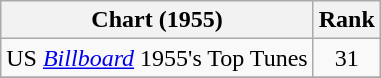<table class="wikitable">
<tr>
<th align="left">Chart (1955)</th>
<th style="text-align:center;">Rank</th>
</tr>
<tr>
<td>US <em><a href='#'>Billboard</a></em> 1955's Top Tunes</td>
<td style="text-align:center;">31</td>
</tr>
<tr>
</tr>
</table>
